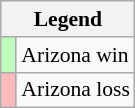<table class="wikitable" style="font-size:90%">
<tr>
<th colspan="2">Legend</th>
</tr>
<tr>
<td style="background:#bfb;"> </td>
<td>Arizona win</td>
</tr>
<tr>
<td style="background:#fbb;"> </td>
<td>Arizona loss</td>
</tr>
</table>
